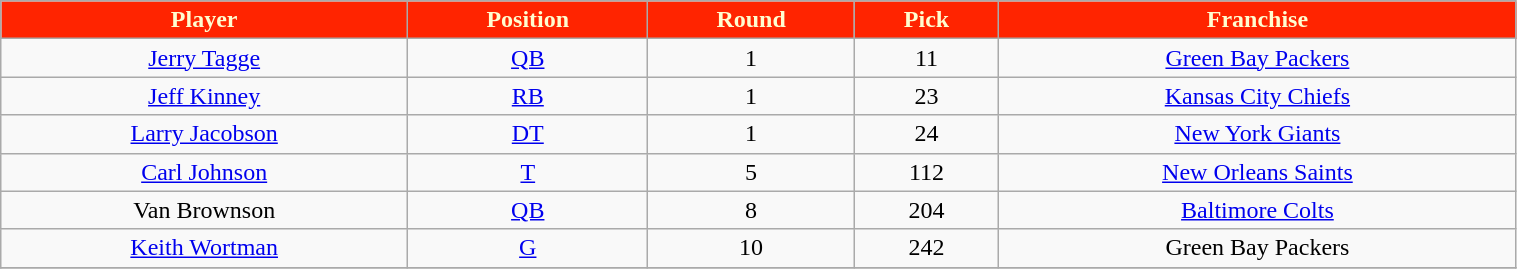<table class="wikitable" width="80%">
<tr align="center"  style="background:#FF2400;color:#FFFDD0;">
<td><strong>Player</strong></td>
<td><strong>Position</strong></td>
<td><strong>Round</strong></td>
<td><strong>Pick</strong></td>
<td><strong>Franchise</strong></td>
</tr>
<tr align="center" bgcolor="">
<td><a href='#'>Jerry Tagge</a></td>
<td><a href='#'>QB</a></td>
<td>1</td>
<td>11</td>
<td><a href='#'>Green Bay Packers</a></td>
</tr>
<tr align="center" bgcolor="">
<td><a href='#'>Jeff Kinney</a></td>
<td><a href='#'>RB</a></td>
<td>1</td>
<td>23</td>
<td><a href='#'>Kansas City Chiefs</a></td>
</tr>
<tr align="center" bgcolor="">
<td><a href='#'>Larry Jacobson</a></td>
<td><a href='#'>DT</a></td>
<td>1</td>
<td>24</td>
<td><a href='#'>New York Giants</a></td>
</tr>
<tr align="center" bgcolor="">
<td><a href='#'>Carl Johnson</a></td>
<td><a href='#'>T</a></td>
<td>5</td>
<td>112</td>
<td><a href='#'>New Orleans Saints</a></td>
</tr>
<tr align="center" bgcolor="">
<td>Van Brownson</td>
<td><a href='#'>QB</a></td>
<td>8</td>
<td>204</td>
<td><a href='#'>Baltimore Colts</a></td>
</tr>
<tr align="center" bgcolor="">
<td><a href='#'>Keith Wortman</a></td>
<td><a href='#'>G</a></td>
<td>10</td>
<td>242</td>
<td>Green Bay Packers</td>
</tr>
<tr align="center" bgcolor="">
</tr>
</table>
